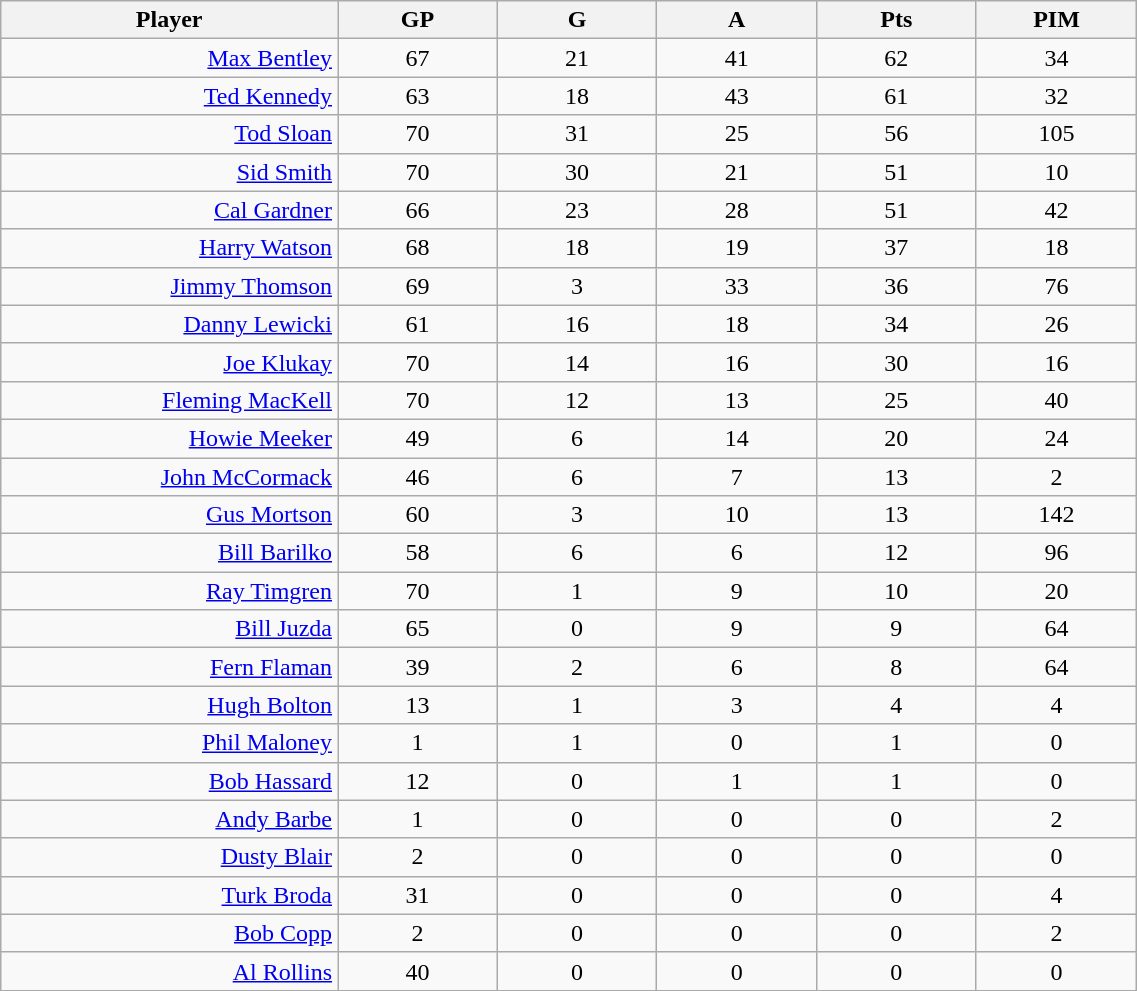<table class="wikitable sortable" width="60%">
<tr ALIGN="center">
<th bgcolor="#DDDDFF" width="10%">Player</th>
<th bgcolor="#DDDDFF" width="5%">GP</th>
<th bgcolor="#DDDDFF" width="5%">G</th>
<th bgcolor="#DDDDFF" width="5%">A</th>
<th bgcolor="#DDDDFF" width="5%">Pts</th>
<th bgcolor="#DDDDFF" width="5%">PIM</th>
</tr>
<tr align="center">
<td align="right"><a href='#'>Max Bentley</a></td>
<td>67</td>
<td>21</td>
<td>41</td>
<td>62</td>
<td>34</td>
</tr>
<tr align="center">
<td align="right"><a href='#'>Ted Kennedy</a></td>
<td>63</td>
<td>18</td>
<td>43</td>
<td>61</td>
<td>32</td>
</tr>
<tr align="center">
<td align="right"><a href='#'>Tod Sloan</a></td>
<td>70</td>
<td>31</td>
<td>25</td>
<td>56</td>
<td>105</td>
</tr>
<tr align="center">
<td align="right"><a href='#'>Sid Smith</a></td>
<td>70</td>
<td>30</td>
<td>21</td>
<td>51</td>
<td>10</td>
</tr>
<tr align="center">
<td align="right"><a href='#'>Cal Gardner</a></td>
<td>66</td>
<td>23</td>
<td>28</td>
<td>51</td>
<td>42</td>
</tr>
<tr align="center">
<td align="right"><a href='#'>Harry Watson</a></td>
<td>68</td>
<td>18</td>
<td>19</td>
<td>37</td>
<td>18</td>
</tr>
<tr align="center">
<td align="right"><a href='#'>Jimmy Thomson</a></td>
<td>69</td>
<td>3</td>
<td>33</td>
<td>36</td>
<td>76</td>
</tr>
<tr align="center">
<td align="right"><a href='#'>Danny Lewicki</a></td>
<td>61</td>
<td>16</td>
<td>18</td>
<td>34</td>
<td>26</td>
</tr>
<tr align="center">
<td align="right"><a href='#'>Joe Klukay</a></td>
<td>70</td>
<td>14</td>
<td>16</td>
<td>30</td>
<td>16</td>
</tr>
<tr align="center">
<td align="right"><a href='#'>Fleming MacKell</a></td>
<td>70</td>
<td>12</td>
<td>13</td>
<td>25</td>
<td>40</td>
</tr>
<tr align="center">
<td align="right"><a href='#'>Howie Meeker</a></td>
<td>49</td>
<td>6</td>
<td>14</td>
<td>20</td>
<td>24</td>
</tr>
<tr align="center">
<td align="right"><a href='#'>John McCormack</a></td>
<td>46</td>
<td>6</td>
<td>7</td>
<td>13</td>
<td>2</td>
</tr>
<tr align="center">
<td align="right"><a href='#'>Gus Mortson</a></td>
<td>60</td>
<td>3</td>
<td>10</td>
<td>13</td>
<td>142</td>
</tr>
<tr align="center">
<td align="right"><a href='#'>Bill Barilko</a></td>
<td>58</td>
<td>6</td>
<td>6</td>
<td>12</td>
<td>96</td>
</tr>
<tr align="center">
<td align="right"><a href='#'>Ray Timgren</a></td>
<td>70</td>
<td>1</td>
<td>9</td>
<td>10</td>
<td>20</td>
</tr>
<tr align="center">
<td align="right"><a href='#'>Bill Juzda</a></td>
<td>65</td>
<td>0</td>
<td>9</td>
<td>9</td>
<td>64</td>
</tr>
<tr align="center">
<td align="right"><a href='#'>Fern Flaman</a></td>
<td>39</td>
<td>2</td>
<td>6</td>
<td>8</td>
<td>64</td>
</tr>
<tr align="center">
<td align="right"><a href='#'>Hugh Bolton</a></td>
<td>13</td>
<td>1</td>
<td>3</td>
<td>4</td>
<td>4</td>
</tr>
<tr align="center">
<td align="right"><a href='#'>Phil Maloney</a></td>
<td>1</td>
<td>1</td>
<td>0</td>
<td>1</td>
<td>0</td>
</tr>
<tr align="center">
<td align="right"><a href='#'>Bob Hassard</a></td>
<td>12</td>
<td>0</td>
<td>1</td>
<td>1</td>
<td>0</td>
</tr>
<tr align="center">
<td align="right"><a href='#'>Andy Barbe</a></td>
<td>1</td>
<td>0</td>
<td>0</td>
<td>0</td>
<td>2</td>
</tr>
<tr align="center">
<td align="right"><a href='#'>Dusty Blair</a></td>
<td>2</td>
<td>0</td>
<td>0</td>
<td>0</td>
<td>0</td>
</tr>
<tr align="center">
<td align="right"><a href='#'>Turk Broda</a></td>
<td>31</td>
<td>0</td>
<td>0</td>
<td>0</td>
<td>4</td>
</tr>
<tr align="center">
<td align="right"><a href='#'>Bob Copp</a></td>
<td>2</td>
<td>0</td>
<td>0</td>
<td>0</td>
<td>2</td>
</tr>
<tr align="center">
<td align="right"><a href='#'>Al Rollins</a></td>
<td>40</td>
<td>0</td>
<td>0</td>
<td>0</td>
<td>0</td>
</tr>
</table>
